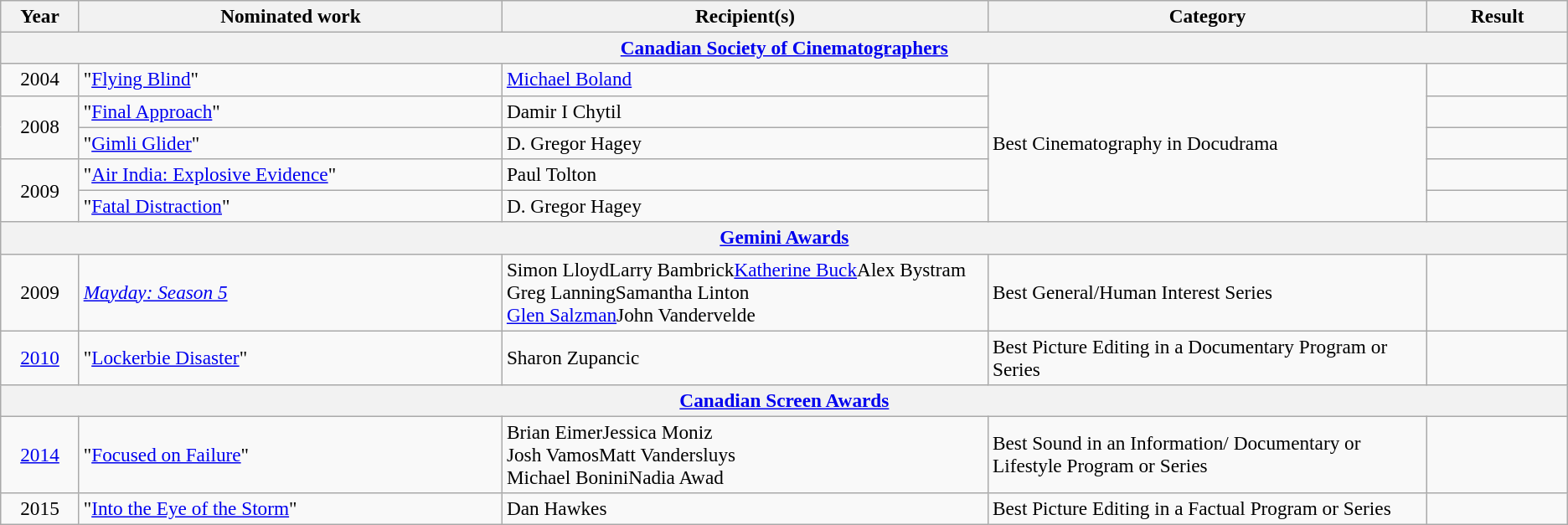<table class="wikitable" style="font-size:97%">
<tr>
<th width=5%>Year</th>
<th width=27%>Nominated work</th>
<th width=31%>Recipient(s)</th>
<th width=28%>Category</th>
<th width=9%>Result</th>
</tr>
<tr>
<th colspan=5 width=100%><a href='#'>Canadian Society of Cinematographers</a></th>
</tr>
<tr>
<td align=center>2004</td>
<td>"<a href='#'>Flying Blind</a>"</td>
<td><a href='#'>Michael Boland</a></td>
<td rowspan=5>Best Cinematography in Docudrama</td>
<td></td>
</tr>
<tr>
<td align=center rowspan=2>2008</td>
<td>"<a href='#'>Final Approach</a>"</td>
<td>Damir I Chytil</td>
<td></td>
</tr>
<tr>
<td>"<a href='#'>Gimli Glider</a>"</td>
<td>D. Gregor Hagey</td>
<td></td>
</tr>
<tr>
<td align=center rowspan=2>2009</td>
<td>"<a href='#'>Air India: Explosive Evidence</a>"</td>
<td>Paul Tolton</td>
<td></td>
</tr>
<tr>
<td>"<a href='#'>Fatal Distraction</a>"</td>
<td>D. Gregor Hagey</td>
<td></td>
</tr>
<tr>
<th colspan=5 width=100%><a href='#'>Gemini Awards</a></th>
</tr>
<tr>
<td align=center>2009</td>
<td><em><a href='#'>Mayday: Season 5</a></em></td>
<td>Simon LloydLarry Bambrick<a href='#'>Katherine Buck</a>Alex Bystram<br>Greg LanningSamantha Linton<br><a href='#'>Glen Salzman</a>John Vandervelde</td>
<td>Best General/Human Interest Series</td>
<td></td>
</tr>
<tr>
<td align=center><a href='#'>2010</a></td>
<td>"<a href='#'>Lockerbie Disaster</a>"</td>
<td>Sharon Zupancic</td>
<td>Best Picture Editing in a Documentary Program or Series</td>
<td></td>
</tr>
<tr>
<th colspan=5 width=100%><a href='#'>Canadian Screen Awards</a></th>
</tr>
<tr>
<td align=center><a href='#'>2014</a></td>
<td>"<a href='#'>Focused on Failure</a>"</td>
<td>Brian EimerJessica Moniz<br>Josh VamosMatt Vandersluys<br>Michael BoniniNadia Awad</td>
<td>Best Sound in an Information/ Documentary or Lifestyle Program or Series</td>
<td></td>
</tr>
<tr>
<td align=center>2015</td>
<td>"<a href='#'>Into the Eye of the Storm</a>"</td>
<td>Dan Hawkes</td>
<td>Best Picture Editing in a Factual Program or Series</td>
<td></td>
</tr>
</table>
